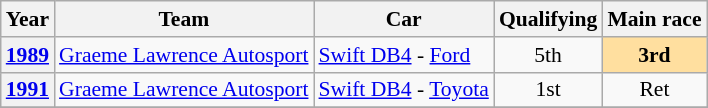<table class="wikitable" style="text-align:center; font-size:90%">
<tr>
<th>Year</th>
<th>Team</th>
<th>Car</th>
<th>Qualifying</th>
<th>Main race</th>
</tr>
<tr>
<th><a href='#'>1989</a></th>
<td align="left"> <a href='#'>Graeme Lawrence Autosport</a></td>
<td align="left"><a href='#'>Swift DB4</a> - <a href='#'>Ford</a></td>
<td>5th</td>
<td style="background:#FFDF9F"><strong>3rd</strong></td>
</tr>
<tr>
<th><a href='#'>1991</a></th>
<td align="left"> <a href='#'>Graeme Lawrence Autosport</a></td>
<td align="left"><a href='#'>Swift DB4</a> - <a href='#'>Toyota</a></td>
<td>1st</td>
<td>Ret</td>
</tr>
<tr>
</tr>
</table>
